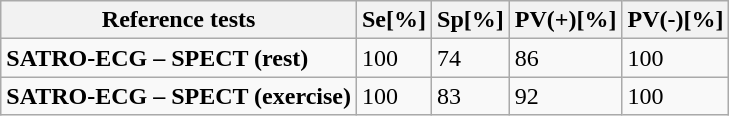<table class="wikitable">
<tr>
<th>Reference tests</th>
<th>Se[%]</th>
<th>Sp[%]</th>
<th>PV(+)[%]</th>
<th>PV(-)[%]</th>
</tr>
<tr>
<td><strong>SATRO-ECG – SPECT (rest)</strong></td>
<td>100</td>
<td>74</td>
<td>86</td>
<td>100</td>
</tr>
<tr>
<td><strong>SATRO-ECG – SPECT (exercise)</strong></td>
<td>100</td>
<td>83</td>
<td>92</td>
<td>100</td>
</tr>
</table>
